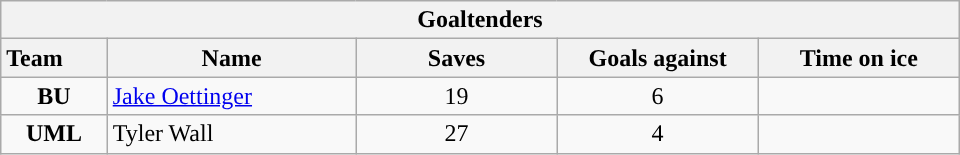<table class="wikitable" style="width:40em; text-align:right;">
<tr>
<th colspan=5>Goaltenders</th>
</tr>
<tr>
<th style="width:4em; text-align:left;">Team</th>
<th style="width:10em;">Name</th>
<th style="width:8em;">Saves</th>
<th style="width:8em;">Goals against</th>
<th style="width:8em;">Time on ice</th>
</tr>
<tr>
<td align=center><strong>BU</strong></td>
<td style="text-align:left;"><a href='#'>Jake Oettinger</a></td>
<td align=center>19</td>
<td align=center>6</td>
<td align=center></td>
</tr>
<tr>
<td align=center><strong>UML</strong></td>
<td style="text-align:left;">Tyler Wall</td>
<td align=center>27</td>
<td align=center>4</td>
<td align=center></td>
</tr>
</table>
